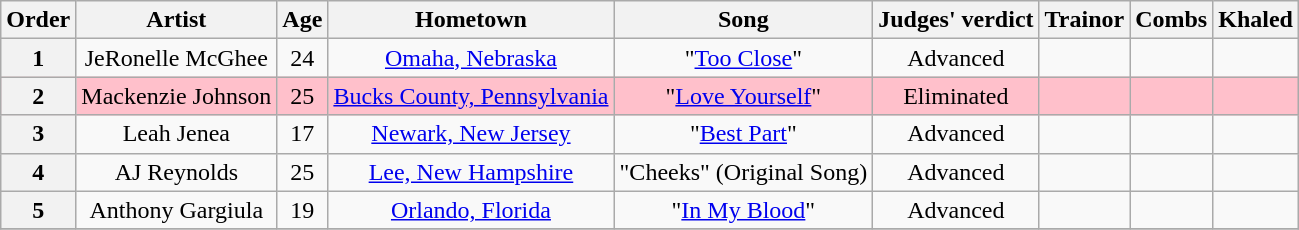<table class="wikitable plainrowheaders" style="text-align: center;">
<tr>
<th>Order</th>
<th>Artist</th>
<th>Age</th>
<th>Hometown</th>
<th>Song</th>
<th>Judges' verdict</th>
<th>Trainor</th>
<th>Combs</th>
<th>Khaled</th>
</tr>
<tr>
<th>1</th>
<td>JeRonelle McGhee</td>
<td>24</td>
<td><a href='#'>Omaha, Nebraska</a></td>
<td>"<a href='#'>Too Close</a>"</td>
<td>Advanced</td>
<td style="text-align:center;"></td>
<td style="text-align:center;"></td>
<td style="text-align:center;"></td>
</tr>
<tr style="background:pink;">
<th>2</th>
<td>Mackenzie Johnson</td>
<td>25</td>
<td><a href='#'>Bucks County, Pennsylvania</a></td>
<td>"<a href='#'>Love Yourself</a>"</td>
<td>Eliminated</td>
<td style="text-align:center;"></td>
<td style="text-align:center;"></td>
<td style="text-align:center;"></td>
</tr>
<tr>
<th>3</th>
<td>Leah Jenea</td>
<td>17</td>
<td><a href='#'>Newark, New Jersey</a></td>
<td>"<a href='#'>Best Part</a>"</td>
<td>Advanced</td>
<td style="text-align:center;"></td>
<td style="text-align:center;"></td>
<td style="text-align:center;"></td>
</tr>
<tr>
<th>4</th>
<td>AJ Reynolds</td>
<td>25</td>
<td><a href='#'>Lee, New Hampshire</a></td>
<td>"Cheeks" (Original Song)</td>
<td>Advanced</td>
<td style="text-align:center;"></td>
<td style="text-align:center;"></td>
<td style="text-align:center;"></td>
</tr>
<tr>
<th>5</th>
<td>Anthony Gargiula</td>
<td>19</td>
<td><a href='#'>Orlando, Florida</a></td>
<td>"<a href='#'>In My Blood</a>"</td>
<td>Advanced</td>
<td style="text-align:center;"></td>
<td style="text-align:center;"></td>
<td style="text-align:center;"></td>
</tr>
<tr>
</tr>
</table>
